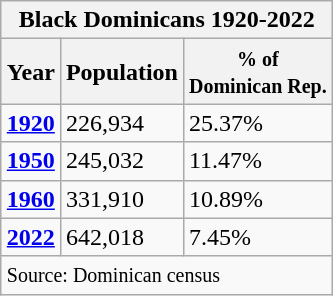<table class="wikitable" style="float: right;">
<tr>
<th colspan="8">Black Dominicans 1920-2022</th>
</tr>
<tr>
<th>Year</th>
<th>Population</th>
<th><small>% of<br>Dominican Rep.</small></th>
</tr>
<tr>
<td><strong><a href='#'>1920</a></strong></td>
<td>226,934</td>
<td> 25.37%</td>
</tr>
<tr>
<td><strong><a href='#'>1950</a></strong></td>
<td>245,032</td>
<td> 11.47%</td>
</tr>
<tr>
<td><strong><a href='#'>1960</a></strong></td>
<td>331,910</td>
<td> 10.89%</td>
</tr>
<tr>
<td><strong><a href='#'>2022</a></strong></td>
<td>642,018</td>
<td> 7.45%</td>
</tr>
<tr>
<td colspan="8" style="text-align:left;"><small>Source: Dominican census</small></td>
</tr>
</table>
